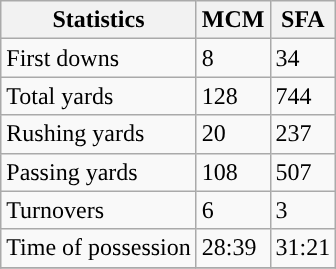<table class="wikitable">
<tr>
<th>Statistics</th>
<th>MCM</th>
<th>SFA</th>
</tr>
<tr>
<td>First downs</td>
<td>8</td>
<td>34</td>
</tr>
<tr>
<td>Total yards</td>
<td>128</td>
<td>744</td>
</tr>
<tr>
<td>Rushing yards</td>
<td>20</td>
<td>237</td>
</tr>
<tr>
<td>Passing yards</td>
<td>108</td>
<td>507</td>
</tr>
<tr>
<td>Turnovers</td>
<td>6</td>
<td>3</td>
</tr>
<tr>
<td>Time of possession</td>
<td>28:39</td>
<td>31:21</td>
</tr>
<tr>
</tr>
</table>
